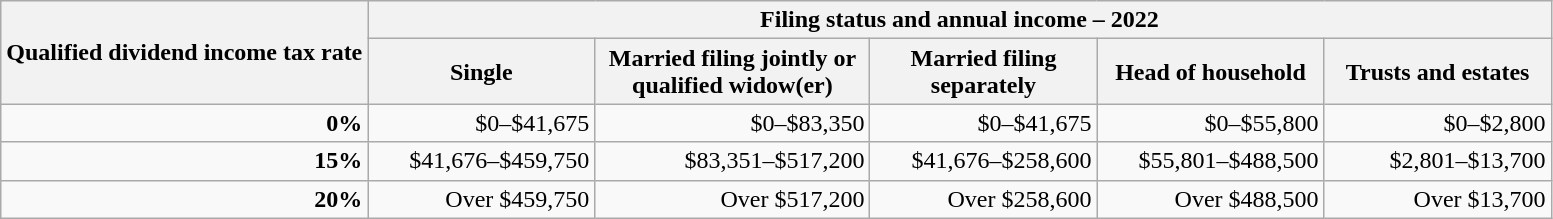<table class=wikitable style="text-align:right">
<tr>
<th ROWSPAN=2>Qualified dividend income tax rate</th>
<th colspan="5">Filing status and annual income – 2022</th>
</tr>
<tr>
<th STYLE="width:  9em">Single</th>
<th STYLE="width: 11em">Married filing jointly or qualified widow(er)</th>
<th STYLE="width:  9em">Married filing separately</th>
<th STYLE="width:  9em">Head of household</th>
<th STYLE="width:  9em">Trusts and estates</th>
</tr>
<tr>
<td><strong>0%</strong></td>
<td>$0–$41,675</td>
<td>$0–$83,350</td>
<td>$0–$41,675</td>
<td>$0–$55,800</td>
<td>$0–$2,800</td>
</tr>
<tr>
<td><strong>15%</strong></td>
<td>$41,676–$459,750</td>
<td>$83,351–$517,200</td>
<td>$41,676–$258,600</td>
<td>$55,801–$488,500</td>
<td>$2,801–$13,700</td>
</tr>
<tr>
<td><strong>20%</strong></td>
<td>Over $459,750</td>
<td>Over $517,200</td>
<td>Over $258,600</td>
<td>Over $488,500</td>
<td>Over $13,700</td>
</tr>
</table>
